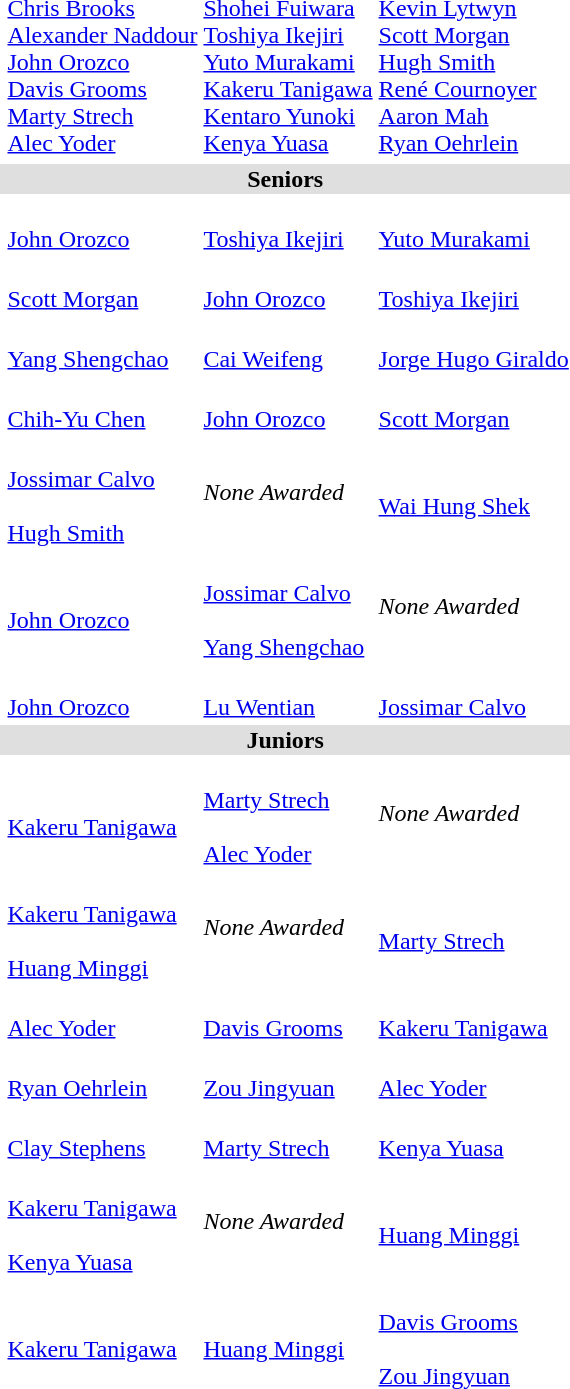<table>
<tr bgcolor="DFDFDF">
</tr>
<tr>
<th scope=row style="text-align:left"><br></th>
<td><br><a href='#'>Chris Brooks</a><br><a href='#'>Alexander Naddour</a><br><a href='#'>John Orozco</a><br><a href='#'>Davis Grooms</a><br><a href='#'>Marty Strech</a><br><a href='#'>Alec Yoder</a></td>
<td><br><a href='#'>Shohei Fuiwara</a><br><a href='#'>Toshiya Ikejiri</a><br><a href='#'>Yuto Murakami</a><br><a href='#'>Kakeru Tanigawa</a><br><a href='#'>Kentaro Yunoki</a><br><a href='#'>Kenya Yuasa</a></td>
<td><br><a href='#'>Kevin Lytwyn</a><br><a href='#'>Scott Morgan</a><br><a href='#'>Hugh Smith</a><br><a href='#'>René Cournoyer</a><br><a href='#'>Aaron Mah</a><br><a href='#'>Ryan Oehrlein</a></td>
</tr>
<tr>
</tr>
<tr bgcolor="DFDFDF">
<td colspan="5" align="center"><strong>Seniors</strong></td>
</tr>
<tr>
<th scope=row style="text-align:left"><br></th>
<td><br><a href='#'>John Orozco</a></td>
<td><br><a href='#'>Toshiya Ikejiri</a></td>
<td><br><a href='#'>Yuto Murakami</a></td>
</tr>
<tr>
<th scope=row style="text-align:left"><br></th>
<td><br><a href='#'>Scott Morgan</a></td>
<td><br><a href='#'>John Orozco</a></td>
<td><br><a href='#'>Toshiya Ikejiri</a></td>
</tr>
<tr>
<th scope=row style="text-align:left"><br></th>
<td><br><a href='#'>Yang Shengchao</a></td>
<td><br><a href='#'>Cai Weifeng</a></td>
<td><br><a href='#'>Jorge Hugo Giraldo</a></td>
</tr>
<tr>
<th scope=row style="text-align:left"><br></th>
<td><br><a href='#'>Chih-Yu Chen</a></td>
<td><br><a href='#'>John Orozco</a></td>
<td><br><a href='#'>Scott Morgan</a></td>
</tr>
<tr>
<th scope=row style="text-align:left"><br></th>
<td><br><a href='#'>Jossimar Calvo</a><br><br><a href='#'>Hugh Smith</a></td>
<td><em>None Awarded</em></td>
<td><br><a href='#'>Wai Hung Shek</a></td>
</tr>
<tr>
<th scope=row style="text-align:left"><br></th>
<td><br><a href='#'>John Orozco</a></td>
<td><br><a href='#'>Jossimar Calvo</a><br><br><a href='#'>Yang Shengchao</a></td>
<td><em>None Awarded</em></td>
</tr>
<tr>
<th scope=row style="text-align:left"><br></th>
<td><br><a href='#'>John Orozco</a></td>
<td><br><a href='#'>Lu Wentian</a></td>
<td><br><a href='#'>Jossimar Calvo</a></td>
</tr>
<tr bgcolor="DFDFDF">
<td colspan="5" align="center"><strong>Juniors</strong></td>
</tr>
<tr>
<th scope=row style="text-align:left"><br></th>
<td><br><a href='#'>Kakeru Tanigawa</a></td>
<td><br><a href='#'>Marty Strech</a><br><br><a href='#'>Alec Yoder</a></td>
<td><em>None Awarded</em></td>
</tr>
<tr>
<th scope=row style="text-align:left"><br></th>
<td><br><a href='#'>Kakeru Tanigawa</a><br><br><a href='#'>Huang Minggi</a></td>
<td><em>None Awarded</em></td>
<td><br><a href='#'>Marty Strech</a></td>
</tr>
<tr>
<th scope=row style="text-align:left"><br></th>
<td><br><a href='#'>Alec Yoder</a></td>
<td><br><a href='#'>Davis Grooms</a></td>
<td><br><a href='#'>Kakeru Tanigawa</a></td>
</tr>
<tr>
<th scope=row style="text-align:left"><br></th>
<td><br><a href='#'>Ryan Oehrlein</a></td>
<td><br><a href='#'>Zou Jingyuan</a></td>
<td><br><a href='#'>Alec Yoder</a></td>
</tr>
<tr>
<th scope=row style="text-align:left"><br></th>
<td><br><a href='#'>Clay Stephens</a></td>
<td><br><a href='#'>Marty Strech</a></td>
<td><br><a href='#'>Kenya Yuasa</a></td>
</tr>
<tr>
<th scope=row style="text-align:left"><br></th>
<td><br><a href='#'>Kakeru Tanigawa</a><br><br><a href='#'>Kenya Yuasa</a></td>
<td><em>None Awarded</em></td>
<td><br><a href='#'>Huang Minggi</a></td>
</tr>
<tr>
<th scope=row style="text-align:left"><br></th>
<td><br><a href='#'>Kakeru Tanigawa</a></td>
<td><br><a href='#'>Huang Minggi</a></td>
<td><br><a href='#'>Davis Grooms</a><br><br><a href='#'>Zou Jingyuan</a></td>
</tr>
</table>
